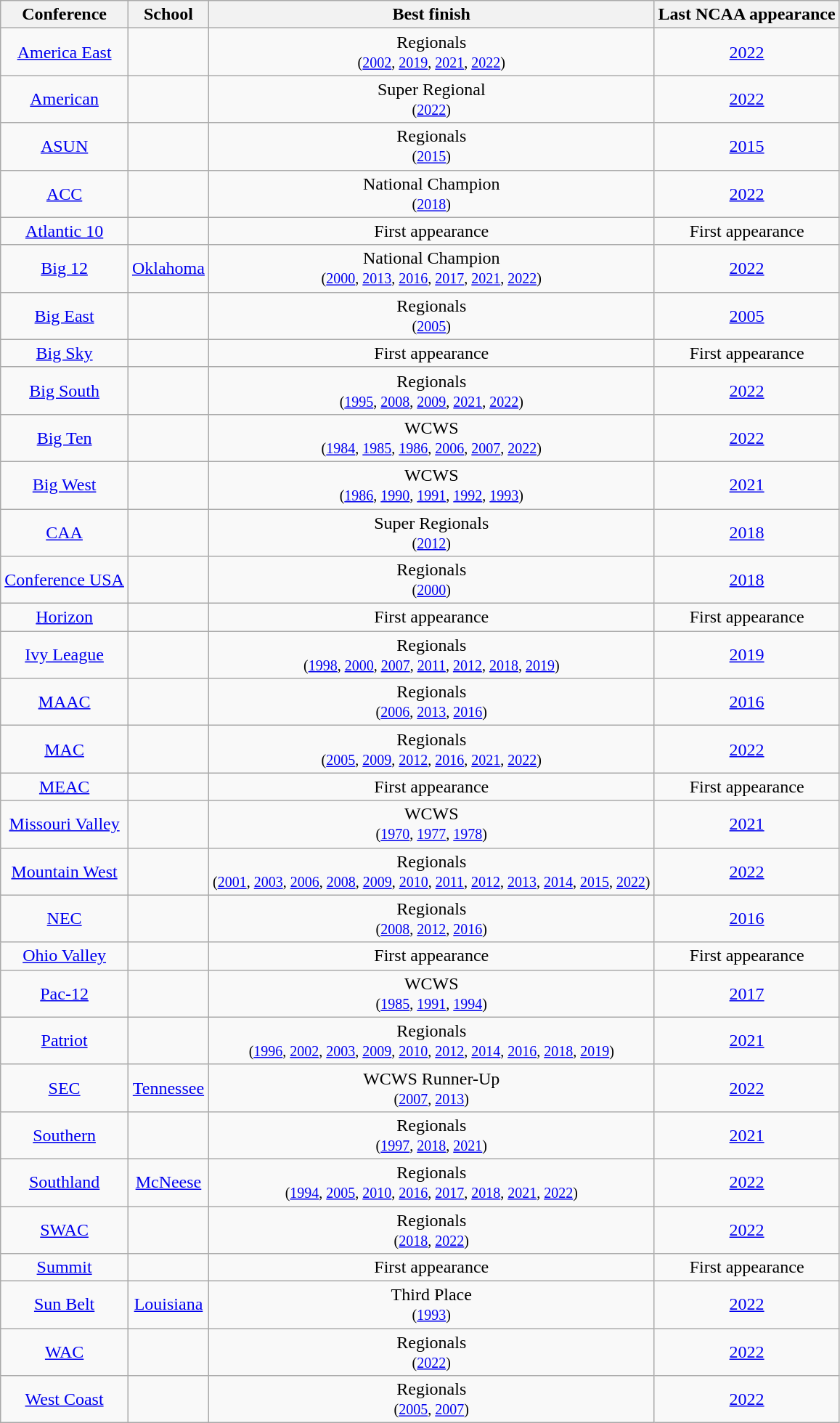<table class="wikitable sortable">
<tr>
<th>Conference</th>
<th>School</th>
<th>Best finish</th>
<th>Last NCAA appearance</th>
</tr>
<tr align=center>
<td><a href='#'>America East</a></td>
<td></td>
<td>Regionals<br><small>(<a href='#'>2002</a>, <a href='#'>2019</a>, <a href='#'>2021</a>, <a href='#'>2022</a>)</small></td>
<td><a href='#'>2022</a></td>
</tr>
<tr align=center>
<td><a href='#'>American</a></td>
<td></td>
<td>Super Regional<br><small>(<a href='#'>2022</a>)</small></td>
<td><a href='#'>2022</a></td>
</tr>
<tr align=center>
<td><a href='#'>ASUN</a></td>
<td></td>
<td>Regionals<br><small>(<a href='#'>2015</a>)</small></td>
<td><a href='#'>2015</a></td>
</tr>
<tr align=center>
<td><a href='#'>ACC</a></td>
<td></td>
<td>National Champion<br><small>(<a href='#'>2018</a>)</small></td>
<td><a href='#'>2022</a></td>
</tr>
<tr align=center>
<td><a href='#'>Atlantic 10</a></td>
<td></td>
<td>First appearance</td>
<td>First appearance</td>
</tr>
<tr align=center>
<td><a href='#'>Big 12</a></td>
<td><a href='#'>Oklahoma</a></td>
<td>National Champion<br><small>(<a href='#'>2000</a>, <a href='#'>2013</a>, <a href='#'>2016</a>, <a href='#'>2017</a>, <a href='#'>2021</a>, <a href='#'>2022</a>)</small></td>
<td><a href='#'>2022</a></td>
</tr>
<tr align=center>
<td><a href='#'>Big East</a></td>
<td></td>
<td>Regionals<br><small>(<a href='#'>2005</a>)</small></td>
<td><a href='#'>2005</a></td>
</tr>
<tr align=center>
<td><a href='#'>Big Sky</a></td>
<td></td>
<td>First appearance</td>
<td>First appearance</td>
</tr>
<tr align=center>
<td><a href='#'>Big South</a></td>
<td></td>
<td>Regionals<br><small>(<a href='#'>1995</a>, <a href='#'>2008</a>, <a href='#'>2009</a>, <a href='#'>2021</a>, <a href='#'>2022</a>)</small></td>
<td><a href='#'>2022</a></td>
</tr>
<tr align=center>
<td><a href='#'>Big Ten</a></td>
<td></td>
<td>WCWS<br><small>(<a href='#'>1984</a>, <a href='#'>1985</a>, <a href='#'>1986</a>, <a href='#'>2006</a>, <a href='#'>2007</a>, <a href='#'>2022</a>)</small></td>
<td><a href='#'>2022</a></td>
</tr>
<tr align=center>
<td><a href='#'>Big West</a></td>
<td></td>
<td>WCWS<br><small>(<a href='#'>1986</a>, <a href='#'>1990</a>, <a href='#'>1991</a>, <a href='#'>1992</a>, <a href='#'>1993</a>)</small></td>
<td><a href='#'>2021</a></td>
</tr>
<tr align=center>
<td><a href='#'>CAA</a></td>
<td></td>
<td>Super Regionals <br><small>(<a href='#'>2012</a>)</small></td>
<td><a href='#'>2018</a></td>
</tr>
<tr align=center>
<td><a href='#'>Conference USA</a></td>
<td></td>
<td>Regionals <br><small>(<a href='#'>2000</a>)</small></td>
<td><a href='#'>2018</a></td>
</tr>
<tr align=center>
<td><a href='#'>Horizon</a></td>
<td></td>
<td>First appearance</td>
<td>First appearance</td>
</tr>
<tr align=center>
<td><a href='#'>Ivy League</a></td>
<td></td>
<td>Regionals<br><small>(<a href='#'>1998</a>, <a href='#'>2000</a>, <a href='#'>2007</a>, <a href='#'>2011</a>, <a href='#'>2012</a>, <a href='#'>2018</a>, <a href='#'>2019</a>)</small></td>
<td><a href='#'>2019</a></td>
</tr>
<tr align=center>
<td><a href='#'>MAAC</a></td>
<td></td>
<td>Regionals<br><small>(<a href='#'>2006</a>, <a href='#'>2013</a>, <a href='#'>2016</a>)</small></td>
<td><a href='#'>2016</a></td>
</tr>
<tr align=center>
<td><a href='#'>MAC</a></td>
<td></td>
<td>Regionals<br><small>(<a href='#'>2005</a>, <a href='#'>2009</a>, <a href='#'>2012</a>, <a href='#'>2016</a>, <a href='#'>2021</a>, <a href='#'>2022</a>)</small></td>
<td><a href='#'>2022</a></td>
</tr>
<tr align=center>
<td><a href='#'>MEAC</a></td>
<td></td>
<td>First appearance</td>
<td>First appearance</td>
</tr>
<tr align=center>
<td><a href='#'>Missouri Valley</a></td>
<td></td>
<td>WCWS <br><small>(<a href='#'>1970</a>, <a href='#'>1977</a>, <a href='#'>1978</a>)</small></td>
<td><a href='#'>2021</a></td>
</tr>
<tr align=center>
<td><a href='#'>Mountain West</a></td>
<td></td>
<td>Regionals<br><small>(<a href='#'>2001</a>, <a href='#'>2003</a>, <a href='#'>2006</a>, <a href='#'>2008</a>, <a href='#'>2009</a>, <a href='#'>2010</a>, <a href='#'>2011</a>, <a href='#'>2012</a>, <a href='#'>2013</a>, <a href='#'>2014</a>, <a href='#'>2015</a>, <a href='#'>2022</a>)</small></td>
<td><a href='#'>2022</a></td>
</tr>
<tr align=center>
<td><a href='#'>NEC</a></td>
<td></td>
<td>Regionals<br><small>(<a href='#'>2008</a>, <a href='#'>2012</a>, <a href='#'>2016</a>)</small></td>
<td><a href='#'>2016</a></td>
</tr>
<tr align=center>
<td><a href='#'>Ohio Valley</a></td>
<td></td>
<td>First appearance</td>
<td>First appearance</td>
</tr>
<tr align=center>
<td><a href='#'>Pac-12</a></td>
<td></td>
<td>WCWS <br><small>(<a href='#'>1985</a>, <a href='#'>1991</a>, <a href='#'>1994</a>)</small></td>
<td><a href='#'>2017</a></td>
</tr>
<tr align=center>
<td><a href='#'>Patriot</a></td>
<td></td>
<td>Regionals<br><small>(<a href='#'>1996</a>, <a href='#'>2002</a>, <a href='#'>2003</a>, <a href='#'>2009</a>, <a href='#'>2010</a>, <a href='#'>2012</a>, <a href='#'>2014</a>, <a href='#'>2016</a>, <a href='#'>2018</a>, <a href='#'>2019</a>)</small></td>
<td><a href='#'>2021</a></td>
</tr>
<tr align=center>
<td><a href='#'>SEC</a></td>
<td><a href='#'>Tennessee</a></td>
<td>WCWS Runner-Up<br><small>(<a href='#'>2007</a>, <a href='#'>2013</a>)</small></td>
<td><a href='#'>2022</a></td>
</tr>
<tr align=center>
<td><a href='#'>Southern</a></td>
<td></td>
<td>Regionals<br><small>(<a href='#'>1997</a>, <a href='#'>2018</a>, <a href='#'>2021</a>)</small></td>
<td><a href='#'>2021</a></td>
</tr>
<tr align=center>
<td><a href='#'>Southland</a></td>
<td><a href='#'>McNeese</a></td>
<td>Regionals <br><small>(<a href='#'>1994</a>, <a href='#'>2005</a>, <a href='#'>2010</a>, <a href='#'>2016</a>, <a href='#'>2017</a>, <a href='#'>2018</a>, <a href='#'>2021</a>, <a href='#'>2022</a>)</small></td>
<td><a href='#'>2022</a></td>
</tr>
<tr align=center>
<td><a href='#'>SWAC</a></td>
<td></td>
<td>Regionals<br><small>(<a href='#'>2018</a>, <a href='#'>2022</a>)</small></td>
<td><a href='#'>2022</a></td>
</tr>
<tr align=center>
<td><a href='#'>Summit</a></td>
<td></td>
<td>First appearance</td>
<td>First appearance</td>
</tr>
<tr align=center>
<td><a href='#'>Sun Belt</a></td>
<td><a href='#'>Louisiana</a></td>
<td>Third Place<br><small>(<a href='#'>1993</a>)</small></td>
<td><a href='#'>2022</a></td>
</tr>
<tr align=center>
<td><a href='#'>WAC</a></td>
<td></td>
<td>Regionals<br><small>(<a href='#'>2022</a>)</small></td>
<td><a href='#'>2022</a></td>
</tr>
<tr align=center>
<td><a href='#'>West Coast</a></td>
<td></td>
<td>Regionals<br><small>(<a href='#'>2005</a>, <a href='#'>2007</a>)</small></td>
<td><a href='#'>2022</a></td>
</tr>
</table>
